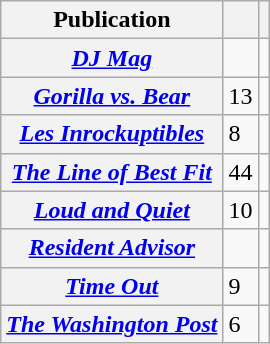<table class="wikitable sortable plainrowheaders">
<tr>
<th scope="col">Publication</th>
<th scope="col"></th>
<th scope="col"></th>
</tr>
<tr>
<th scope="row"><em><a href='#'>DJ Mag</a></em></th>
<td></td>
<td></td>
</tr>
<tr>
<th scope="row"><em><a href='#'>Gorilla vs. Bear</a></em></th>
<td>13</td>
<td></td>
</tr>
<tr>
<th scope="row"><em><a href='#'>Les Inrockuptibles</a></em></th>
<td>8</td>
<td></td>
</tr>
<tr>
<th scope="row"><em><a href='#'>The Line of Best Fit</a></em></th>
<td>44</td>
<td></td>
</tr>
<tr>
<th scope="row"><em><a href='#'>Loud and Quiet</a></em></th>
<td>10</td>
<td></td>
</tr>
<tr>
<th scope="row"><em><a href='#'>Resident Advisor</a></em></th>
<td></td>
<td></td>
</tr>
<tr>
<th scope="row"><em><a href='#'>Time Out</a></em></th>
<td>9</td>
<td></td>
</tr>
<tr>
<th scope="row"><em><a href='#'>The Washington Post</a></em></th>
<td>6</td>
<td></td>
</tr>
</table>
